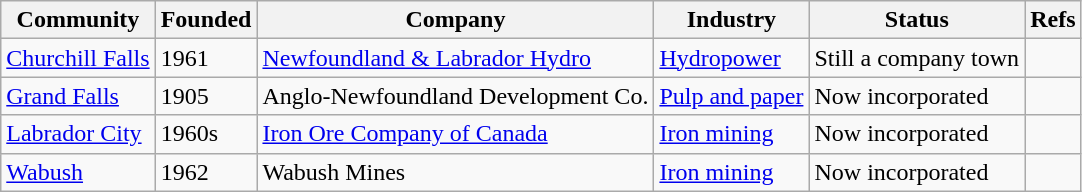<table class="wikitable sortable">
<tr>
<th>Community</th>
<th>Founded</th>
<th>Company</th>
<th>Industry</th>
<th>Status</th>
<th>Refs</th>
</tr>
<tr>
<td><a href='#'>Churchill Falls</a></td>
<td>1961</td>
<td><a href='#'>Newfoundland & Labrador Hydro</a></td>
<td><a href='#'>Hydropower</a></td>
<td>Still a company town</td>
<td></td>
</tr>
<tr>
<td><a href='#'>Grand Falls</a></td>
<td>1905</td>
<td>Anglo-Newfoundland Development Co.</td>
<td><a href='#'>Pulp and paper</a></td>
<td>Now incorporated</td>
<td></td>
</tr>
<tr>
<td><a href='#'>Labrador City</a></td>
<td>1960s</td>
<td><a href='#'>Iron Ore Company of Canada</a></td>
<td><a href='#'>Iron mining</a></td>
<td>Now incorporated</td>
<td></td>
</tr>
<tr>
<td><a href='#'>Wabush</a></td>
<td>1962</td>
<td>Wabush Mines</td>
<td><a href='#'>Iron mining</a></td>
<td>Now incorporated</td>
<td></td>
</tr>
</table>
